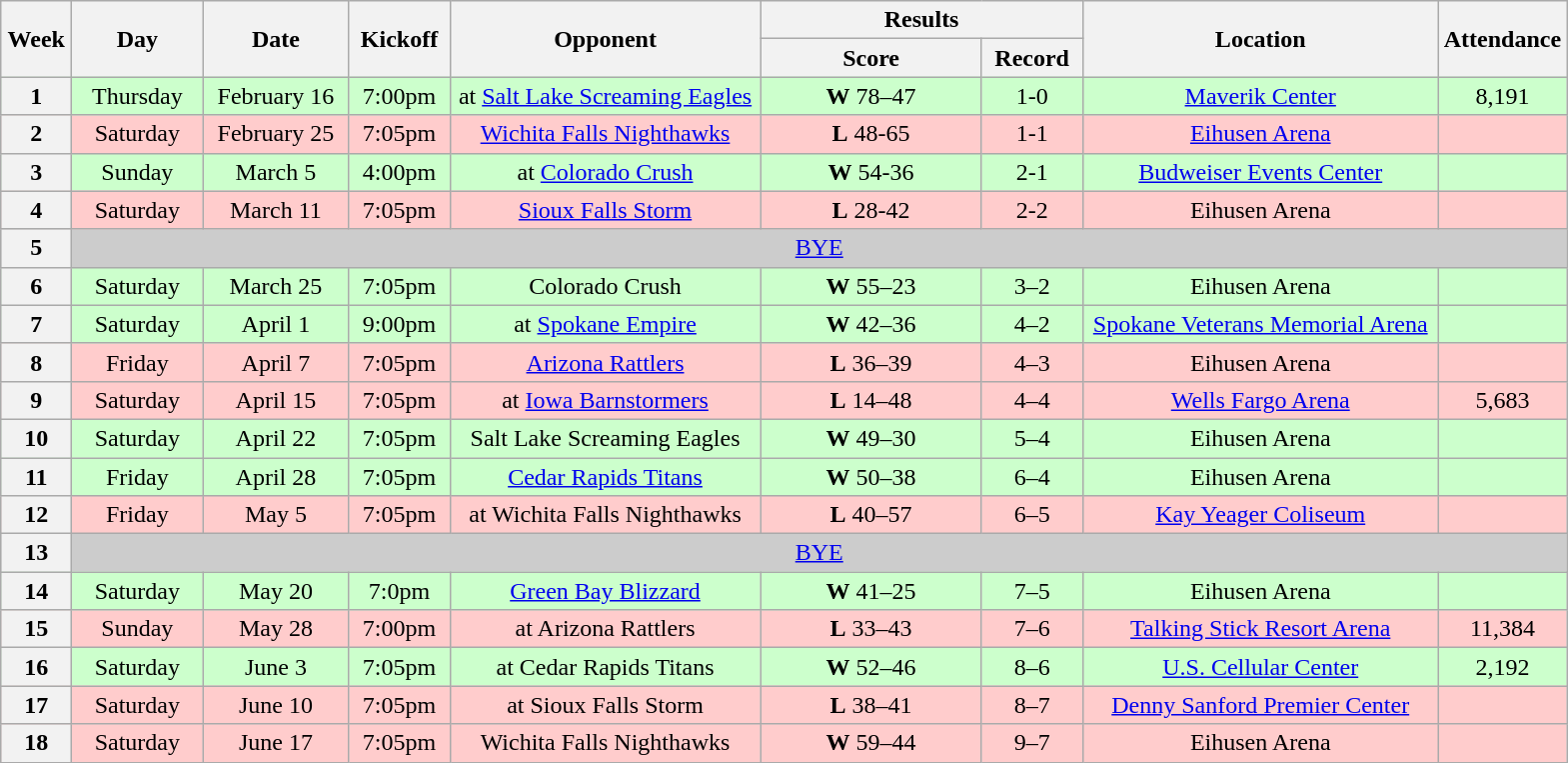<table class="wikitable">
<tr>
<th rowspan="2" width="40">Week</th>
<th rowspan="2" width="80">Day</th>
<th rowspan="2" width="90">Date</th>
<th rowspan="2" width="60">Kickoff</th>
<th rowspan="2" width="200">Opponent</th>
<th colspan="2" width="200">Results</th>
<th rowspan="2" width="230">Location</th>
<th rowspan="2" width="60">Attendance</th>
</tr>
<tr>
<th width="140">Score</th>
<th width="60">Record</th>
</tr>
<tr align="center" bgcolor="#CCFFCC">
<th>1</th>
<td>Thursday</td>
<td>February 16</td>
<td>7:00pm</td>
<td>at <a href='#'>Salt Lake Screaming Eagles</a></td>
<td><strong>W</strong> 78–47</td>
<td>1-0</td>
<td><a href='#'>Maverik Center</a></td>
<td>8,191</td>
</tr>
<tr align="center"  bgcolor="#FFCCCC">
<th>2</th>
<td>Saturday</td>
<td>February 25</td>
<td>7:05pm</td>
<td><a href='#'>Wichita Falls Nighthawks</a></td>
<td><strong>L</strong> 48-65</td>
<td>1-1</td>
<td><a href='#'>Eihusen Arena</a></td>
<td></td>
</tr>
<tr align="center" bgcolor="#CCFFCC">
<th>3</th>
<td>Sunday</td>
<td>March 5</td>
<td>4:00pm</td>
<td>at <a href='#'>Colorado Crush</a></td>
<td><strong>W</strong> 54-36</td>
<td>2-1</td>
<td><a href='#'>Budweiser Events Center</a></td>
<td></td>
</tr>
<tr align="center" bgcolor="#FFCCCC">
<th>4</th>
<td>Saturday</td>
<td>March 11</td>
<td>7:05pm</td>
<td><a href='#'>Sioux Falls Storm</a></td>
<td><strong>L</strong> 28-42</td>
<td>2-2</td>
<td>Eihusen Arena</td>
<td></td>
</tr>
<tr align="center" bgcolor="#CCCCCC">
<th>5</th>
<td colSpan=8><a href='#'>BYE</a></td>
</tr>
<tr align="center" bgcolor="CCFFCC">
<th>6</th>
<td>Saturday</td>
<td>March 25</td>
<td>7:05pm</td>
<td>Colorado Crush</td>
<td><strong>W</strong> 55–23</td>
<td>3–2</td>
<td>Eihusen Arena</td>
<td></td>
</tr>
<tr align="center" bgcolor="CCFFCC">
<th>7</th>
<td>Saturday</td>
<td>April 1</td>
<td>9:00pm</td>
<td>at <a href='#'>Spokane Empire</a></td>
<td><strong>W</strong> 42–36</td>
<td>4–2</td>
<td><a href='#'>Spokane Veterans Memorial Arena</a></td>
<td></td>
</tr>
<tr align="center" bgcolor="FFCCCC">
<th>8</th>
<td>Friday</td>
<td>April 7</td>
<td>7:05pm</td>
<td><a href='#'>Arizona Rattlers</a></td>
<td><strong>L</strong> 36–39</td>
<td>4–3</td>
<td>Eihusen Arena</td>
<td></td>
</tr>
<tr align="center" bgcolor="FFCCCC">
<th>9</th>
<td>Saturday</td>
<td>April 15</td>
<td>7:05pm</td>
<td>at <a href='#'>Iowa Barnstormers</a></td>
<td><strong>L</strong> 14–48</td>
<td>4–4</td>
<td><a href='#'>Wells Fargo Arena</a></td>
<td>5,683</td>
</tr>
<tr align="center" bgcolor="#CCFFCC">
<th>10</th>
<td>Saturday</td>
<td>April 22</td>
<td>7:05pm</td>
<td>Salt Lake Screaming Eagles</td>
<td><strong>W</strong> 49–30</td>
<td>5–4</td>
<td>Eihusen Arena</td>
<td></td>
</tr>
<tr align="center" bgcolor="#CCFFCC">
<th>11</th>
<td>Friday</td>
<td>April 28</td>
<td>7:05pm</td>
<td><a href='#'>Cedar Rapids Titans</a></td>
<td><strong>W</strong> 50–38</td>
<td>6–4</td>
<td>Eihusen Arena</td>
<td></td>
</tr>
<tr align="center" bgcolor="#FFCCCC">
<th>12</th>
<td>Friday</td>
<td>May 5</td>
<td>7:05pm</td>
<td>at Wichita Falls Nighthawks</td>
<td><strong>L</strong> 40–57</td>
<td>6–5</td>
<td><a href='#'>Kay Yeager Coliseum</a></td>
<td></td>
</tr>
<tr align="center" bgcolor="#CCCCCC">
<th>13</th>
<td colSpan=8><a href='#'>BYE</a></td>
</tr>
<tr align="center"  bgcolor="#CCFFCC">
<th>14</th>
<td>Saturday</td>
<td>May 20</td>
<td>7:0pm</td>
<td><a href='#'>Green Bay Blizzard</a></td>
<td><strong>W</strong> 41–25</td>
<td>7–5</td>
<td>Eihusen Arena</td>
<td></td>
</tr>
<tr align="center" bgcolor="#FFCCCC">
<th>15</th>
<td>Sunday</td>
<td>May 28</td>
<td>7:00pm</td>
<td>at Arizona Rattlers</td>
<td><strong>L</strong> 33–43</td>
<td>7–6</td>
<td><a href='#'>Talking Stick Resort Arena</a></td>
<td>11,384</td>
</tr>
<tr align="center" bgcolor="#CCFFCC">
<th>16</th>
<td>Saturday</td>
<td>June 3</td>
<td>7:05pm</td>
<td>at Cedar Rapids Titans</td>
<td><strong>W</strong> 52–46 </td>
<td>8–6</td>
<td><a href='#'>U.S. Cellular Center</a></td>
<td>2,192</td>
</tr>
<tr align="center" bgcolor="#FFCCCC">
<th>17</th>
<td>Saturday</td>
<td>June 10</td>
<td>7:05pm</td>
<td>at Sioux Falls Storm</td>
<td><strong>L</strong> 38–41</td>
<td>8–7</td>
<td><a href='#'>Denny Sanford Premier Center</a></td>
<td></td>
</tr>
<tr align="center" bgcolor="#FFCCCC">
<th>18</th>
<td>Saturday</td>
<td>June 17</td>
<td>7:05pm</td>
<td>Wichita Falls Nighthawks</td>
<td><strong>W</strong> 59–44</td>
<td>9–7</td>
<td>Eihusen Arena</td>
<td></td>
</tr>
</table>
